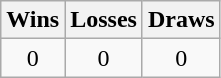<table class="wikitable">
<tr>
<th>Wins</th>
<th>Losses</th>
<th>Draws</th>
</tr>
<tr>
<td align=center>0</td>
<td align=center>0</td>
<td align=center>0</td>
</tr>
</table>
